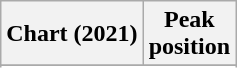<table class="wikitable plainrowheaders sortable" style="text-align:center;">
<tr>
<th scope="col">Chart (2021)</th>
<th scope="col">Peak<br>position</th>
</tr>
<tr>
</tr>
<tr>
</tr>
</table>
